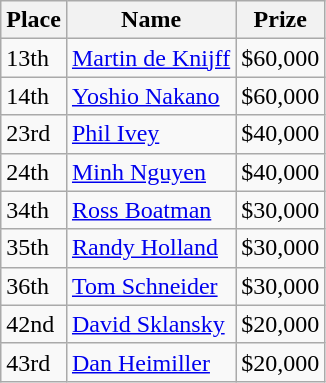<table class="wikitable">
<tr>
<th bgcolor="#FFEBAD">Place</th>
<th bgcolor="#FFEBAD">Name</th>
<th bgcolor="#FFEBAD">Prize</th>
</tr>
<tr>
<td>13th</td>
<td><a href='#'>Martin de Knijff</a></td>
<td>$60,000</td>
</tr>
<tr>
<td>14th</td>
<td><a href='#'>Yoshio Nakano</a></td>
<td>$60,000</td>
</tr>
<tr>
<td>23rd</td>
<td><a href='#'>Phil Ivey</a></td>
<td>$40,000</td>
</tr>
<tr>
<td>24th</td>
<td><a href='#'>Minh Nguyen</a></td>
<td>$40,000</td>
</tr>
<tr>
<td>34th</td>
<td><a href='#'>Ross Boatman</a></td>
<td>$30,000</td>
</tr>
<tr>
<td>35th</td>
<td><a href='#'>Randy Holland</a></td>
<td>$30,000</td>
</tr>
<tr>
<td>36th</td>
<td><a href='#'>Tom Schneider</a></td>
<td>$30,000</td>
</tr>
<tr>
<td>42nd</td>
<td><a href='#'>David Sklansky</a></td>
<td>$20,000</td>
</tr>
<tr>
<td>43rd</td>
<td><a href='#'>Dan Heimiller</a></td>
<td>$20,000</td>
</tr>
</table>
